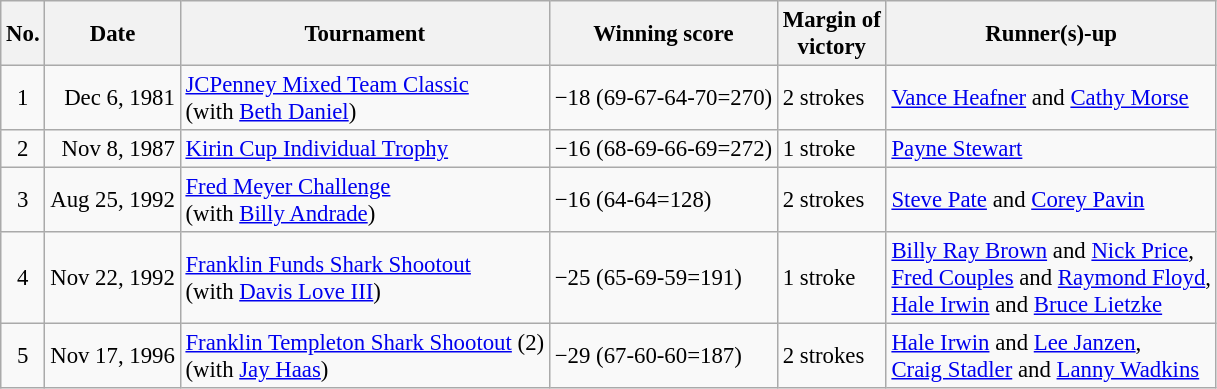<table class="wikitable" style="font-size:95%;">
<tr>
<th>No.</th>
<th>Date</th>
<th>Tournament</th>
<th>Winning score</th>
<th>Margin of<br>victory</th>
<th>Runner(s)-up</th>
</tr>
<tr>
<td align=center>1</td>
<td align=right>Dec 6, 1981</td>
<td><a href='#'>JCPenney Mixed Team Classic</a><br>(with  <a href='#'>Beth Daniel</a>)</td>
<td>−18 (69-67-64-70=270)</td>
<td>2 strokes</td>
<td> <a href='#'>Vance Heafner</a> and  <a href='#'>Cathy Morse</a></td>
</tr>
<tr>
<td align=center>2</td>
<td align=right>Nov 8, 1987</td>
<td><a href='#'>Kirin Cup Individual Trophy</a></td>
<td>−16 (68-69-66-69=272)</td>
<td>1 stroke</td>
<td> <a href='#'>Payne Stewart</a></td>
</tr>
<tr>
<td align=center>3</td>
<td align=right>Aug 25, 1992</td>
<td><a href='#'>Fred Meyer Challenge</a><br>(with  <a href='#'>Billy Andrade</a>)</td>
<td>−16 (64-64=128)</td>
<td>2 strokes</td>
<td> <a href='#'>Steve Pate</a> and  <a href='#'>Corey Pavin</a></td>
</tr>
<tr>
<td align=center>4</td>
<td align=right>Nov 22, 1992</td>
<td><a href='#'>Franklin Funds Shark Shootout</a><br>(with  <a href='#'>Davis Love III</a>)</td>
<td>−25 (65-69-59=191)</td>
<td>1 stroke</td>
<td> <a href='#'>Billy Ray Brown</a> and  <a href='#'>Nick Price</a>,<br> <a href='#'>Fred Couples</a> and  <a href='#'>Raymond Floyd</a>,<br> <a href='#'>Hale Irwin</a> and  <a href='#'>Bruce Lietzke</a></td>
</tr>
<tr>
<td align=center>5</td>
<td align=right>Nov 17, 1996</td>
<td><a href='#'>Franklin Templeton Shark Shootout</a> (2)<br>(with  <a href='#'>Jay Haas</a>)</td>
<td>−29 (67-60-60=187)</td>
<td>2 strokes</td>
<td> <a href='#'>Hale Irwin</a> and  <a href='#'>Lee Janzen</a>,<br> <a href='#'>Craig Stadler</a> and  <a href='#'>Lanny Wadkins</a></td>
</tr>
</table>
